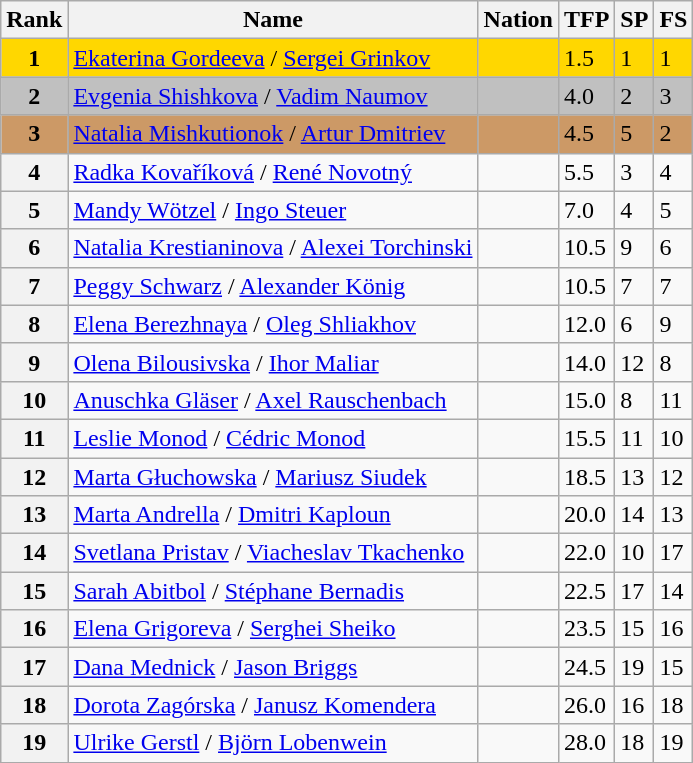<table class="wikitable">
<tr>
<th>Rank</th>
<th>Name</th>
<th>Nation</th>
<th>TFP</th>
<th>SP</th>
<th>FS</th>
</tr>
<tr bgcolor="gold">
<td align="center"><strong>1</strong></td>
<td><a href='#'>Ekaterina Gordeeva</a> / <a href='#'>Sergei Grinkov</a></td>
<td></td>
<td>1.5</td>
<td>1</td>
<td>1</td>
</tr>
<tr bgcolor="silver">
<td align="center"><strong>2</strong></td>
<td><a href='#'>Evgenia Shishkova</a> / <a href='#'>Vadim Naumov</a></td>
<td></td>
<td>4.0</td>
<td>2</td>
<td>3</td>
</tr>
<tr bgcolor="cc9966">
<td align="center"><strong>3</strong></td>
<td><a href='#'>Natalia Mishkutionok</a> / <a href='#'>Artur Dmitriev</a></td>
<td></td>
<td>4.5</td>
<td>5</td>
<td>2</td>
</tr>
<tr>
<th>4</th>
<td><a href='#'>Radka Kovaříková</a> / <a href='#'>René Novotný</a></td>
<td></td>
<td>5.5</td>
<td>3</td>
<td>4</td>
</tr>
<tr>
<th>5</th>
<td><a href='#'>Mandy Wötzel</a> / <a href='#'>Ingo Steuer</a></td>
<td></td>
<td>7.0</td>
<td>4</td>
<td>5</td>
</tr>
<tr>
<th>6</th>
<td><a href='#'>Natalia Krestianinova</a> / <a href='#'>Alexei Torchinski</a></td>
<td></td>
<td>10.5</td>
<td>9</td>
<td>6</td>
</tr>
<tr>
<th>7</th>
<td><a href='#'>Peggy Schwarz</a> / <a href='#'>Alexander König</a></td>
<td></td>
<td>10.5</td>
<td>7</td>
<td>7</td>
</tr>
<tr>
<th>8</th>
<td><a href='#'>Elena Berezhnaya</a> / <a href='#'>Oleg Shliakhov</a></td>
<td></td>
<td>12.0</td>
<td>6</td>
<td>9</td>
</tr>
<tr>
<th>9</th>
<td><a href='#'>Olena Bilousivska</a> / <a href='#'>Ihor Maliar</a></td>
<td></td>
<td>14.0</td>
<td>12</td>
<td>8</td>
</tr>
<tr>
<th>10</th>
<td><a href='#'>Anuschka Gläser</a> / <a href='#'>Axel Rauschenbach</a></td>
<td></td>
<td>15.0</td>
<td>8</td>
<td>11</td>
</tr>
<tr>
<th>11</th>
<td><a href='#'>Leslie Monod</a> / <a href='#'>Cédric Monod</a></td>
<td></td>
<td>15.5</td>
<td>11</td>
<td>10</td>
</tr>
<tr>
<th>12</th>
<td><a href='#'>Marta Głuchowska</a> / <a href='#'>Mariusz Siudek</a></td>
<td></td>
<td>18.5</td>
<td>13</td>
<td>12</td>
</tr>
<tr>
<th>13</th>
<td><a href='#'>Marta Andrella</a> / <a href='#'>Dmitri Kaploun</a></td>
<td></td>
<td>20.0</td>
<td>14</td>
<td>13</td>
</tr>
<tr>
<th>14</th>
<td><a href='#'>Svetlana Pristav</a> / <a href='#'>Viacheslav Tkachenko</a></td>
<td></td>
<td>22.0</td>
<td>10</td>
<td>17</td>
</tr>
<tr>
<th>15</th>
<td><a href='#'>Sarah Abitbol</a> / <a href='#'>Stéphane Bernadis</a></td>
<td></td>
<td>22.5</td>
<td>17</td>
<td>14</td>
</tr>
<tr>
<th>16</th>
<td><a href='#'>Elena Grigoreva</a> / <a href='#'>Serghei Sheiko</a></td>
<td></td>
<td>23.5</td>
<td>15</td>
<td>16</td>
</tr>
<tr>
<th>17</th>
<td><a href='#'>Dana Mednick</a> / <a href='#'>Jason Briggs</a></td>
<td></td>
<td>24.5</td>
<td>19</td>
<td>15</td>
</tr>
<tr>
<th>18</th>
<td><a href='#'>Dorota Zagórska</a> / <a href='#'>Janusz Komendera</a></td>
<td></td>
<td>26.0</td>
<td>16</td>
<td>18</td>
</tr>
<tr>
<th>19</th>
<td><a href='#'>Ulrike Gerstl</a> / <a href='#'>Björn Lobenwein</a></td>
<td></td>
<td>28.0</td>
<td>18</td>
<td>19</td>
</tr>
</table>
